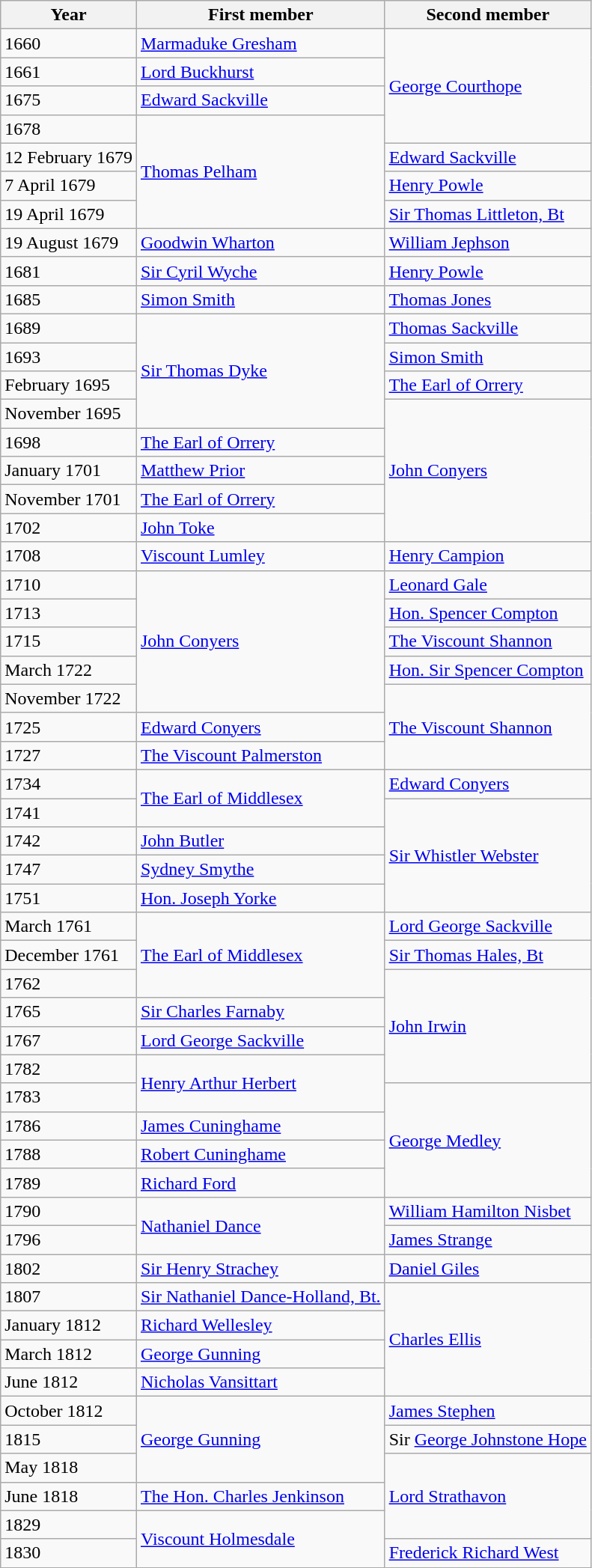<table class="wikitable">
<tr>
<th>Year</th>
<th>First member</th>
<th>Second member</th>
</tr>
<tr>
<td>1660</td>
<td><a href='#'>Marmaduke Gresham</a></td>
<td rowspan="4"><a href='#'>George Courthope</a></td>
</tr>
<tr>
<td>1661</td>
<td><a href='#'>Lord Buckhurst</a></td>
</tr>
<tr>
<td>1675</td>
<td><a href='#'>Edward Sackville</a></td>
</tr>
<tr>
<td>1678</td>
<td rowspan="4"><a href='#'>Thomas Pelham</a></td>
</tr>
<tr>
<td>12 February 1679</td>
<td><a href='#'>Edward Sackville</a></td>
</tr>
<tr>
<td>7 April 1679</td>
<td><a href='#'>Henry Powle</a></td>
</tr>
<tr>
<td>19 April 1679</td>
<td><a href='#'>Sir Thomas Littleton, Bt</a></td>
</tr>
<tr>
<td>19 August 1679</td>
<td><a href='#'>Goodwin Wharton</a></td>
<td><a href='#'>William Jephson</a></td>
</tr>
<tr>
<td>1681</td>
<td><a href='#'>Sir Cyril Wyche</a></td>
<td><a href='#'>Henry Powle</a></td>
</tr>
<tr>
<td>1685</td>
<td><a href='#'>Simon Smith</a></td>
<td><a href='#'>Thomas Jones</a></td>
</tr>
<tr>
<td>1689</td>
<td rowspan="4"><a href='#'>Sir Thomas Dyke</a></td>
<td><a href='#'>Thomas Sackville</a></td>
</tr>
<tr>
<td>1693</td>
<td><a href='#'>Simon Smith</a></td>
</tr>
<tr>
<td>February 1695</td>
<td><a href='#'>The Earl of Orrery</a></td>
</tr>
<tr>
<td>November 1695</td>
<td rowspan="5"><a href='#'>John Conyers</a></td>
</tr>
<tr>
<td>1698</td>
<td><a href='#'>The Earl of Orrery</a></td>
</tr>
<tr>
<td>January 1701</td>
<td><a href='#'>Matthew Prior</a></td>
</tr>
<tr>
<td>November 1701</td>
<td><a href='#'>The Earl of Orrery</a></td>
</tr>
<tr>
<td>1702</td>
<td><a href='#'>John Toke</a></td>
</tr>
<tr>
<td>1708</td>
<td><a href='#'>Viscount Lumley</a></td>
<td><a href='#'>Henry Campion</a></td>
</tr>
<tr>
<td>1710</td>
<td rowspan="5"><a href='#'>John Conyers</a></td>
<td><a href='#'>Leonard Gale</a></td>
</tr>
<tr>
<td>1713</td>
<td><a href='#'>Hon. Spencer Compton</a></td>
</tr>
<tr>
<td>1715</td>
<td><a href='#'>The Viscount Shannon</a></td>
</tr>
<tr>
<td>March 1722</td>
<td><a href='#'>Hon. Sir Spencer Compton</a></td>
</tr>
<tr>
<td>November 1722</td>
<td rowspan="3"><a href='#'>The Viscount Shannon</a></td>
</tr>
<tr>
<td>1725</td>
<td><a href='#'>Edward Conyers</a></td>
</tr>
<tr>
<td>1727</td>
<td><a href='#'>The Viscount Palmerston</a></td>
</tr>
<tr>
<td>1734</td>
<td rowspan="2"><a href='#'>The Earl of Middlesex</a></td>
<td><a href='#'>Edward Conyers</a></td>
</tr>
<tr>
<td>1741</td>
<td rowspan="4"><a href='#'>Sir Whistler Webster</a></td>
</tr>
<tr>
<td>1742</td>
<td><a href='#'>John Butler</a></td>
</tr>
<tr>
<td>1747</td>
<td><a href='#'>Sydney Smythe</a></td>
</tr>
<tr>
<td>1751</td>
<td><a href='#'>Hon. Joseph Yorke</a></td>
</tr>
<tr>
<td>March 1761</td>
<td rowspan="3"><a href='#'>The Earl of Middlesex</a></td>
<td><a href='#'>Lord George Sackville</a></td>
</tr>
<tr>
<td>December 1761</td>
<td><a href='#'>Sir Thomas Hales, Bt</a></td>
</tr>
<tr>
<td>1762</td>
<td rowspan="4"><a href='#'>John Irwin</a></td>
</tr>
<tr>
<td>1765</td>
<td><a href='#'>Sir Charles Farnaby</a></td>
</tr>
<tr>
<td>1767</td>
<td><a href='#'>Lord George Sackville</a></td>
</tr>
<tr>
<td>1782</td>
<td rowspan="2"><a href='#'>Henry Arthur Herbert</a></td>
</tr>
<tr>
<td>1783</td>
<td rowspan="4"><a href='#'>George Medley</a></td>
</tr>
<tr>
<td>1786</td>
<td><a href='#'>James Cuninghame</a></td>
</tr>
<tr>
<td>1788</td>
<td><a href='#'>Robert Cuninghame</a></td>
</tr>
<tr>
<td>1789</td>
<td><a href='#'>Richard Ford</a></td>
</tr>
<tr>
<td>1790</td>
<td rowspan="2"><a href='#'>Nathaniel Dance</a></td>
<td><a href='#'>William Hamilton Nisbet</a></td>
</tr>
<tr>
<td>1796</td>
<td><a href='#'>James Strange</a></td>
</tr>
<tr>
<td>1802</td>
<td><a href='#'>Sir Henry Strachey</a></td>
<td><a href='#'>Daniel Giles</a></td>
</tr>
<tr>
<td>1807</td>
<td><a href='#'>Sir Nathaniel Dance-Holland, Bt.</a></td>
<td rowspan="4"><a href='#'>Charles Ellis</a></td>
</tr>
<tr>
<td>January 1812</td>
<td><a href='#'>Richard Wellesley</a></td>
</tr>
<tr>
<td>March 1812</td>
<td><a href='#'>George Gunning</a></td>
</tr>
<tr>
<td>June 1812</td>
<td><a href='#'>Nicholas Vansittart</a></td>
</tr>
<tr>
<td>October 1812</td>
<td rowspan="3"><a href='#'>George Gunning</a></td>
<td><a href='#'>James Stephen</a></td>
</tr>
<tr>
<td>1815</td>
<td>Sir <a href='#'>George Johnstone Hope</a></td>
</tr>
<tr>
<td>May 1818</td>
<td rowspan="3"><a href='#'>Lord Strathavon</a></td>
</tr>
<tr>
<td>June 1818</td>
<td><a href='#'>The Hon. Charles Jenkinson</a></td>
</tr>
<tr>
<td>1829</td>
<td rowspan="2"><a href='#'>Viscount Holmesdale</a></td>
</tr>
<tr>
<td>1830</td>
<td><a href='#'>Frederick Richard West</a></td>
</tr>
</table>
